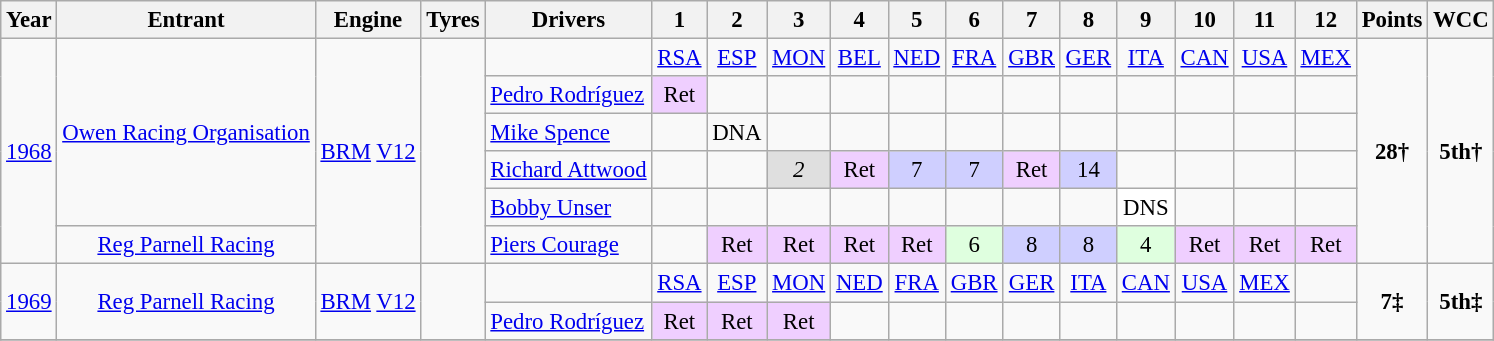<table class="wikitable" style="text-align:center; font-size:95%">
<tr>
<th>Year</th>
<th>Entrant</th>
<th>Engine</th>
<th>Tyres</th>
<th>Drivers</th>
<th>1</th>
<th>2</th>
<th>3</th>
<th>4</th>
<th>5</th>
<th>6</th>
<th>7</th>
<th>8</th>
<th>9</th>
<th>10</th>
<th>11</th>
<th>12</th>
<th>Points</th>
<th>WCC</th>
</tr>
<tr>
<td rowspan="6"><a href='#'>1968</a></td>
<td rowspan="5"><a href='#'>Owen Racing Organisation</a></td>
<td rowspan="6"><a href='#'>BRM</a> <a href='#'>V12</a></td>
<td rowspan="6"></td>
<td></td>
<td><a href='#'>RSA</a></td>
<td><a href='#'>ESP</a></td>
<td><a href='#'>MON</a></td>
<td><a href='#'>BEL</a></td>
<td><a href='#'>NED</a></td>
<td><a href='#'>FRA</a></td>
<td><a href='#'>GBR</a></td>
<td><a href='#'>GER</a></td>
<td><a href='#'>ITA</a></td>
<td><a href='#'>CAN</a></td>
<td><a href='#'>USA</a></td>
<td><a href='#'>MEX</a></td>
<td rowspan="6"><strong>28†</strong></td>
<td rowspan="6"><strong>5th†</strong></td>
</tr>
<tr>
<td align="left"><a href='#'>Pedro Rodríguez</a></td>
<td style="background:#EFCFFF;">Ret</td>
<td></td>
<td></td>
<td></td>
<td></td>
<td></td>
<td></td>
<td></td>
<td></td>
<td></td>
<td></td>
<td></td>
</tr>
<tr>
<td align="left"><a href='#'>Mike Spence</a></td>
<td></td>
<td>DNA</td>
<td></td>
<td></td>
<td></td>
<td></td>
<td></td>
<td></td>
<td></td>
<td></td>
<td></td>
</tr>
<tr>
<td align="left"><a href='#'>Richard Attwood</a></td>
<td></td>
<td></td>
<td style="background:#DFDFDF;"><em>2</em></td>
<td style="background:#EFCFFF;">Ret</td>
<td style="background:#CFCFFF;">7</td>
<td style="background:#CFCFFF;">7</td>
<td style="background:#EFCFFF;">Ret</td>
<td style="background:#CFCFFF;">14</td>
<td></td>
<td></td>
<td></td>
<td></td>
</tr>
<tr>
<td align="left"><a href='#'>Bobby Unser</a></td>
<td></td>
<td></td>
<td></td>
<td></td>
<td></td>
<td></td>
<td></td>
<td></td>
<td style="background:#FFFFFF;">DNS</td>
<td></td>
<td></td>
<td></td>
</tr>
<tr>
<td><a href='#'>Reg Parnell Racing</a></td>
<td align="left"><a href='#'>Piers Courage</a></td>
<td></td>
<td style="background:#EFCFFF;">Ret</td>
<td style="background:#EFCFFF;">Ret</td>
<td style="background:#EFCFFF;">Ret</td>
<td style="background:#EFCFFF;">Ret</td>
<td style="background:#DFFFDF;">6</td>
<td style="background:#CFCFFF;">8</td>
<td style="background:#CFCFFF;">8</td>
<td style="background:#DFFFDF;">4</td>
<td style="background:#EFCFFF;">Ret</td>
<td style="background:#EFCFFF;">Ret</td>
<td style="background:#EFCFFF;">Ret</td>
</tr>
<tr>
<td rowspan="2"><a href='#'>1969</a></td>
<td rowspan="2"><a href='#'>Reg Parnell Racing</a></td>
<td rowspan="2"><a href='#'>BRM</a> <a href='#'>V12</a></td>
<td rowspan="2"></td>
<td></td>
<td><a href='#'>RSA</a></td>
<td><a href='#'>ESP</a></td>
<td><a href='#'>MON</a></td>
<td><a href='#'>NED</a></td>
<td><a href='#'>FRA</a></td>
<td><a href='#'>GBR</a></td>
<td><a href='#'>GER</a></td>
<td><a href='#'>ITA</a></td>
<td><a href='#'>CAN</a></td>
<td><a href='#'>USA</a></td>
<td><a href='#'>MEX</a></td>
<td></td>
<td rowspan="2"><strong>7‡</strong></td>
<td rowspan="2"><strong>5th‡</strong></td>
</tr>
<tr>
<td align="left"><a href='#'>Pedro Rodríguez</a></td>
<td style="background:#EFCFFF;">Ret</td>
<td style="background:#EFCFFF;">Ret</td>
<td style="background:#EFCFFF;">Ret</td>
<td></td>
<td></td>
<td></td>
<td></td>
<td></td>
<td></td>
<td></td>
<td></td>
<td></td>
</tr>
<tr>
</tr>
</table>
